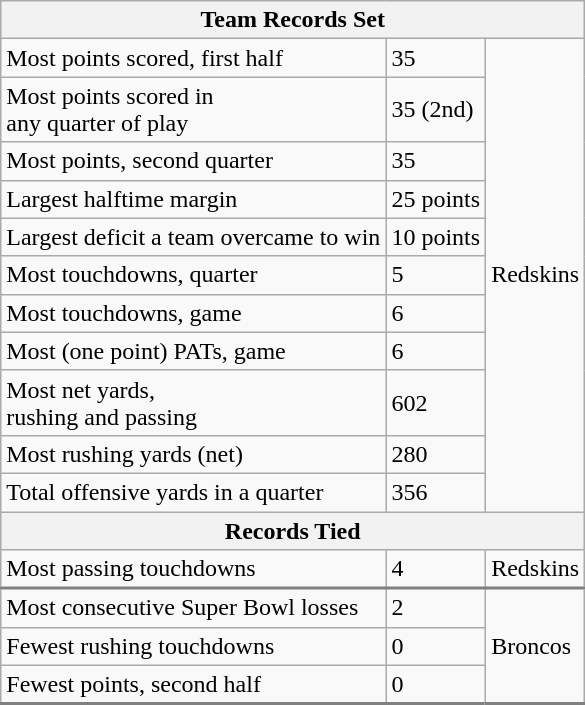<table class="wikitable">
<tr>
<th colspan=3>Team Records Set</th>
</tr>
<tr>
<td>Most points scored, first half</td>
<td>35</td>
<td rowspan=11>Redskins</td>
</tr>
<tr>
<td>Most points scored in <br>any quarter of play</td>
<td>35 (2nd)</td>
</tr>
<tr>
<td>Most points, second quarter</td>
<td>35</td>
</tr>
<tr>
<td>Largest halftime margin</td>
<td>25 points</td>
</tr>
<tr>
<td>Largest deficit a team overcame to win</td>
<td>10 points</td>
</tr>
<tr>
<td>Most touchdowns, quarter</td>
<td>5</td>
</tr>
<tr>
<td>Most touchdowns, game</td>
<td>6</td>
</tr>
<tr>
<td>Most (one point) PATs, game</td>
<td>6</td>
</tr>
<tr>
<td>Most net yards,<br> rushing and passing</td>
<td>602</td>
</tr>
<tr>
<td>Most rushing yards (net)</td>
<td>280</td>
</tr>
<tr>
<td>Total offensive yards in a quarter</td>
<td>356</td>
</tr>
<tr>
<th colspan=3>Records Tied</th>
</tr>
<tr style="border-bottom: 2px solid gray">
<td>Most passing touchdowns</td>
<td>4</td>
<td>Redskins</td>
</tr>
<tr>
<td>Most consecutive Super Bowl losses</td>
<td>2</td>
<td rowspan=3 style="border-bottom: 2px solid gray">Broncos</td>
</tr>
<tr>
<td>Fewest rushing touchdowns</td>
<td>0</td>
</tr>
<tr style="border-bottom: 2px solid gray">
<td>Fewest points, second half</td>
<td>0</td>
</tr>
</table>
